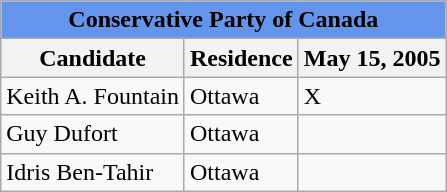<table class="wikitable">
<tr>
<td style="text-align:center; background:cornflowerblue;" colspan="3"><strong>Conservative Party of Canada</strong></td>
</tr>
<tr>
<th align="left">Candidate</th>
<th style="text-align:center;">Residence</th>
<th align="left">May 15, 2005</th>
</tr>
<tr>
<td>Keith A. Fountain</td>
<td>Ottawa</td>
<td>X</td>
</tr>
<tr>
<td>Guy Dufort</td>
<td>Ottawa</td>
<td></td>
</tr>
<tr>
<td>Idris Ben-Tahir</td>
<td>Ottawa</td>
<td></td>
</tr>
</table>
